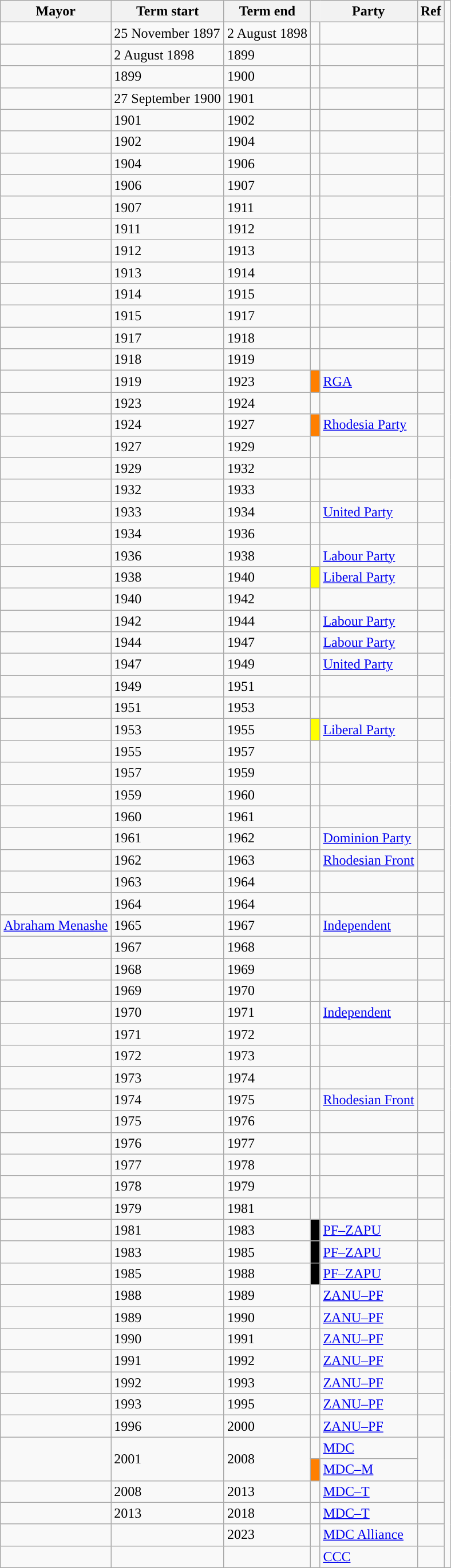<table class="wikitable sortable">
<tr>
<th>Mayor</th>
<th>Term start</th>
<th>Term end</th>
<th class="unsortable"> </th>
<th style="border-left-style:hidden;padding:0.1em 0em">Party</th>
<th>Ref</th>
</tr>
<tr>
<td></td>
<td data-sort-value="1875">25 November 1897</td>
<td data-sort-value="1876">2 August 1898</td>
<td bgcolor=""></td>
<td></td>
<td></td>
</tr>
<tr>
<td></td>
<td data-sort-value="1784">2 August 1898</td>
<td>1899</td>
<td bgcolor=""></td>
<td></td>
<td></td>
</tr>
<tr>
<td></td>
<td>1899</td>
<td>1900</td>
<td bgcolor=""></td>
<td></td>
<td></td>
</tr>
<tr>
<td></td>
<td>27 September 1900</td>
<td>1901</td>
<td></td>
<td></td>
<td></td>
</tr>
<tr>
<td></td>
<td>1901</td>
<td>1902</td>
<td bgcolor=""></td>
<td></td>
<td></td>
</tr>
<tr>
<td></td>
<td>1902</td>
<td>1904</td>
<td bgcolor=""></td>
<td></td>
<td></td>
</tr>
<tr>
<td></td>
<td>1904</td>
<td>1906</td>
<td bgcolor=""></td>
<td></td>
<td></td>
</tr>
<tr>
<td></td>
<td>1906</td>
<td>1907</td>
<td bgcolor=""></td>
<td></td>
<td></td>
</tr>
<tr>
<td></td>
<td>1907</td>
<td>1911</td>
<td bgcolor=""></td>
<td></td>
<td></td>
</tr>
<tr>
<td></td>
<td>1911</td>
<td>1912</td>
<td bgcolor=""></td>
<td></td>
<td></td>
</tr>
<tr>
<td></td>
<td>1912</td>
<td>1913</td>
<td bgcolor=""></td>
<td></td>
<td></td>
</tr>
<tr>
<td></td>
<td>1913</td>
<td>1914</td>
<td bgcolor=""></td>
<td></td>
<td></td>
</tr>
<tr>
<td></td>
<td>1914</td>
<td>1915</td>
<td></td>
<td></td>
<td></td>
</tr>
<tr>
<td></td>
<td>1915</td>
<td>1917</td>
<td bgcolor=""></td>
<td></td>
<td></td>
</tr>
<tr>
<td></td>
<td>1917</td>
<td>1918</td>
<td bgcolor=""></td>
<td></td>
<td></td>
</tr>
<tr>
<td></td>
<td>1918</td>
<td>1919</td>
<td bgcolor=""></td>
<td></td>
<td></td>
</tr>
<tr>
<td></td>
<td>1919</td>
<td>1923</td>
<td style="color:inherit;background:#FF7F00"></td>
<td><a href='#'>RGA</a></td>
<td></td>
</tr>
<tr>
<td></td>
<td>1923</td>
<td>1924</td>
<td bgcolor=""></td>
<td></td>
<td></td>
</tr>
<tr>
<td></td>
<td>1924</td>
<td>1927</td>
<td style="color:inherit;background:#FF7F00"></td>
<td><a href='#'>Rhodesia Party</a></td>
<td></td>
</tr>
<tr>
<td></td>
<td>1927</td>
<td>1929</td>
<td bgcolor=""></td>
<td></td>
<td></td>
</tr>
<tr>
<td></td>
<td>1929</td>
<td>1932</td>
<td bgcolor=""></td>
<td></td>
<td></td>
</tr>
<tr>
<td></td>
<td>1932</td>
<td>1933</td>
<td bgcolor=""></td>
<td></td>
<td></td>
</tr>
<tr>
<td></td>
<td>1933</td>
<td>1934</td>
<td style="color:inherit;background:"></td>
<td><a href='#'>United Party</a></td>
<td></td>
</tr>
<tr>
<td></td>
<td>1934</td>
<td>1936</td>
<td bgcolor=""></td>
<td></td>
<td></td>
</tr>
<tr>
<td></td>
<td>1936</td>
<td>1938</td>
<td style="color:inherit;background:"></td>
<td><a href='#'>Labour Party</a></td>
<td></td>
</tr>
<tr>
<td></td>
<td>1938</td>
<td>1940</td>
<td bgcolor="yellow"></td>
<td><a href='#'>Liberal Party</a></td>
<td></td>
</tr>
<tr>
<td></td>
<td>1940</td>
<td>1942</td>
<td bgcolor=""></td>
<td></td>
<td></td>
</tr>
<tr>
<td></td>
<td>1942</td>
<td>1944</td>
<td style="color:inherit;background:"></td>
<td><a href='#'>Labour Party</a></td>
<td></td>
</tr>
<tr>
<td></td>
<td>1944</td>
<td>1947</td>
<td style="color:inherit;background:"></td>
<td><a href='#'>Labour Party</a></td>
<td></td>
</tr>
<tr>
<td></td>
<td>1947</td>
<td>1949</td>
<td style="color:inherit;background:"></td>
<td><a href='#'>United Party</a></td>
<td></td>
</tr>
<tr>
<td></td>
<td>1949</td>
<td>1951</td>
<td bgcolor=""></td>
<td></td>
<td></td>
</tr>
<tr>
<td></td>
<td>1951</td>
<td>1953</td>
<td bgcolor=""></td>
<td></td>
<td></td>
</tr>
<tr>
<td></td>
<td>1953</td>
<td>1955</td>
<td bgcolor="yellow"></td>
<td><a href='#'>Liberal Party</a></td>
<td></td>
</tr>
<tr>
<td></td>
<td>1955</td>
<td>1957</td>
<td bgcolor=""></td>
<td></td>
<td></td>
</tr>
<tr>
<td></td>
<td>1957</td>
<td>1959</td>
<td bgcolor=""></td>
<td></td>
<td></td>
</tr>
<tr>
<td></td>
<td>1959</td>
<td>1960</td>
<td></td>
<td></td>
<td></td>
</tr>
<tr>
<td></td>
<td>1960</td>
<td>1961</td>
<td></td>
<td></td>
<td></td>
</tr>
<tr>
<td></td>
<td>1961</td>
<td>1962</td>
<td></td>
<td><a href='#'>Dominion Party</a></td>
<td></td>
</tr>
<tr>
<td></td>
<td>1962</td>
<td>1963</td>
<td style="color:inherit;background:"></td>
<td><a href='#'>Rhodesian Front</a></td>
<td></td>
</tr>
<tr>
<td></td>
<td>1963</td>
<td>1964</td>
<td></td>
<td></td>
<td></td>
</tr>
<tr>
<td></td>
<td>1964</td>
<td>1964</td>
<td></td>
<td></td>
<td></td>
</tr>
<tr>
<td><a href='#'>Abraham Menashe</a></td>
<td>1965</td>
<td>1967</td>
<td style="color:inherit;background:"></td>
<td><a href='#'>Independent</a></td>
<td></td>
</tr>
<tr>
<td></td>
<td>1967</td>
<td>1968</td>
<td></td>
<td></td>
<td></td>
</tr>
<tr>
<td></td>
<td>1968</td>
<td>1969</td>
<td></td>
<td></td>
<td></td>
</tr>
<tr>
<td></td>
<td>1969</td>
<td>1970</td>
<td></td>
<td></td>
<td></td>
</tr>
<tr>
<td></td>
<td>1970</td>
<td>1971</td>
<td style="color:inherit;background:"></td>
<td><a href='#'>Independent</a></td>
<td></td>
<td></td>
</tr>
<tr>
<td></td>
<td>1971</td>
<td>1972</td>
<td></td>
<td></td>
<td></td>
</tr>
<tr>
<td></td>
<td>1972</td>
<td>1973</td>
<td></td>
<td></td>
<td></td>
</tr>
<tr>
<td></td>
<td>1973</td>
<td>1974</td>
<td></td>
<td></td>
<td></td>
</tr>
<tr>
<td></td>
<td>1974</td>
<td>1975</td>
<td style="color:inherit;background:"></td>
<td><a href='#'>Rhodesian Front</a></td>
<td></td>
</tr>
<tr>
<td></td>
<td>1975</td>
<td>1976</td>
<td></td>
<td></td>
<td></td>
</tr>
<tr>
<td></td>
<td>1976</td>
<td>1977</td>
<td></td>
<td></td>
<td></td>
</tr>
<tr>
<td></td>
<td>1977</td>
<td>1978</td>
<td></td>
<td></td>
<td></td>
</tr>
<tr>
<td></td>
<td>1978</td>
<td>1979</td>
<td></td>
<td></td>
<td></td>
</tr>
<tr>
<td></td>
<td>1979</td>
<td>1981</td>
<td></td>
<td></td>
<td></td>
</tr>
<tr>
<td></td>
<td>1981</td>
<td>1983</td>
<td bgcolor="black"></td>
<td><a href='#'>PF–ZAPU</a></td>
<td></td>
</tr>
<tr>
<td></td>
<td>1983</td>
<td>1985</td>
<td bgcolor="black"></td>
<td><a href='#'>PF–ZAPU</a></td>
<td></td>
</tr>
<tr>
<td></td>
<td>1985</td>
<td>1988</td>
<td bgcolor="black"></td>
<td><a href='#'>PF–ZAPU</a></td>
<td></td>
</tr>
<tr>
<td></td>
<td>1988</td>
<td>1989</td>
<td style="color:inherit;background:"></td>
<td><a href='#'>ZANU–PF</a></td>
<td></td>
</tr>
<tr>
<td></td>
<td>1989</td>
<td>1990</td>
<td style="color:inherit;background:"></td>
<td><a href='#'>ZANU–PF</a></td>
<td></td>
</tr>
<tr>
<td></td>
<td>1990</td>
<td data-sort-value="1984">1991</td>
<td style="color:inherit;background:"></td>
<td><a href='#'>ZANU–PF</a></td>
<td></td>
</tr>
<tr>
<td></td>
<td>1991</td>
<td>1992</td>
<td style="color:inherit;background:"></td>
<td><a href='#'>ZANU–PF</a></td>
<td></td>
</tr>
<tr>
<td></td>
<td>1992</td>
<td>1993</td>
<td style="color:inherit;background:"></td>
<td><a href='#'>ZANU–PF</a></td>
<td></td>
</tr>
<tr>
<td></td>
<td>1993</td>
<td>1995</td>
<td style="color:inherit;background:"></td>
<td><a href='#'>ZANU–PF</a></td>
<td></td>
</tr>
<tr>
<td></td>
<td>1996</td>
<td>2000</td>
<td style="color:inherit;background:"></td>
<td><a href='#'>ZANU–PF</a></td>
<td></td>
</tr>
<tr>
<td rowspan="2"></td>
<td rowspan="2">2001</td>
<td rowspan="2">2008</td>
<td style="color:inherit;background:"></td>
<td><a href='#'>MDC</a> </td>
<td rowspan="2"></td>
</tr>
<tr>
<td style="color:inherit;background:#FF7F00"></td>
<td><a href='#'>MDC–M</a> </td>
</tr>
<tr>
<td></td>
<td>2008</td>
<td data-sort-value="2013">2013</td>
<td style="color:inherit;background:"></td>
<td><a href='#'>MDC–T</a></td>
<td></td>
</tr>
<tr>
<td></td>
<td data-sort-value="2013">2013</td>
<td>2018</td>
<td style="color:inherit;background:"></td>
<td><a href='#'>MDC–T</a></td>
<td></td>
</tr>
<tr>
<td></td>
<td></td>
<td>2023</td>
<td style="color:inherit;background:"></td>
<td><a href='#'>MDC Alliance</a></td>
<td></td>
</tr>
<tr>
<td></td>
<td></td>
<td></td>
<td style="color:inherit;background:"></td>
<td><a href='#'>CCC</a></td>
<td></td>
</tr>
</table>
